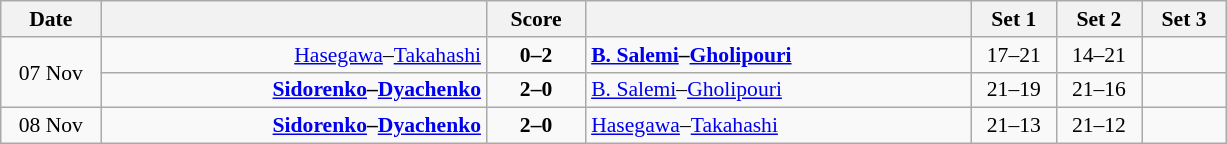<table class="wikitable" style="text-align: center; font-size:90% ">
<tr>
<th width="60">Date</th>
<th align="right" width="250"></th>
<th width="60">Score</th>
<th align="left" width="250"></th>
<th width="50">Set 1</th>
<th width="50">Set 2</th>
<th width="50">Set 3</th>
</tr>
<tr>
<td rowspan=2>07 Nov</td>
<td align=right><a href='#'>Hasegawa</a>–<a href='#'>Takahashi</a> </td>
<td align=center><strong>0–2</strong></td>
<td align=left><strong> <a href='#'>B. Salemi</a>–<a href='#'>Gholipouri</a></strong></td>
<td>17–21</td>
<td>14–21</td>
<td></td>
</tr>
<tr>
<td align=right><strong><a href='#'>Sidorenko</a>–<a href='#'>Dyachenko</a> </strong></td>
<td align=center><strong>2–0</strong></td>
<td align=left> <a href='#'>B. Salemi</a>–<a href='#'>Gholipouri</a></td>
<td>21–19</td>
<td>21–16</td>
<td></td>
</tr>
<tr>
<td>08 Nov</td>
<td align=right><strong><a href='#'>Sidorenko</a>–<a href='#'>Dyachenko</a> </strong></td>
<td align=center><strong>2–0</strong></td>
<td align=left> <a href='#'>Hasegawa</a>–<a href='#'>Takahashi</a></td>
<td>21–13</td>
<td>21–12</td>
<td></td>
</tr>
</table>
